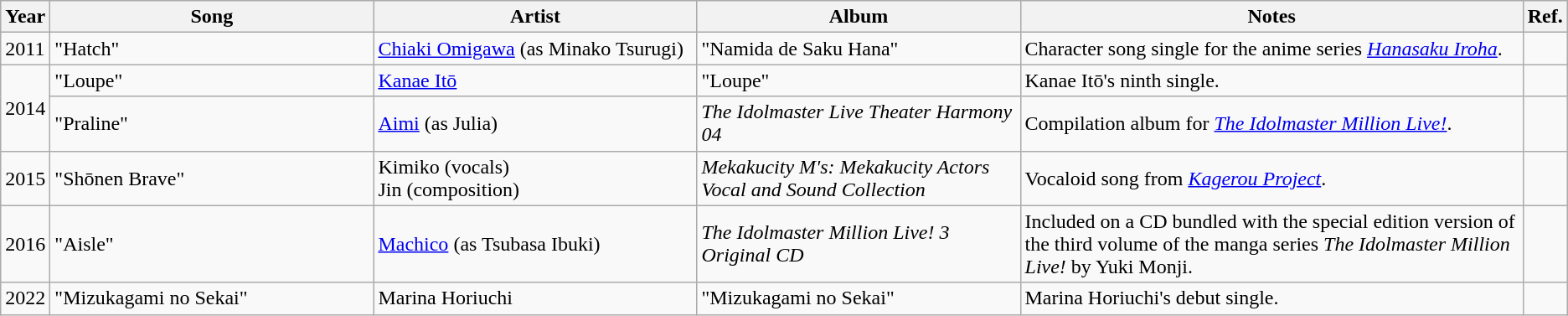<table class="wikitable" border="1">
<tr>
<th rowspan="1">Year</th>
<th rowspan="1" width="250">Song</th>
<th rowspan="1" width="250">Artist</th>
<th rowspan="1" width="250">Album</th>
<th rowspan="1">Notes</th>
<th rowspan="1">Ref.</th>
</tr>
<tr>
<td>2011</td>
<td>"Hatch"</td>
<td><a href='#'>Chiaki Omigawa</a> (as Minako Tsurugi)</td>
<td>"Namida de Saku Hana"</td>
<td>Character song single for the anime series <em><a href='#'>Hanasaku Iroha</a></em>.</td>
<td align="center"></td>
</tr>
<tr>
<td rowspan="2">2014</td>
<td>"Loupe"</td>
<td><a href='#'>Kanae Itō</a></td>
<td>"Loupe"</td>
<td>Kanae Itō's ninth single.</td>
<td align="center"></td>
</tr>
<tr>
<td>"Praline"</td>
<td><a href='#'>Aimi</a> (as Julia)</td>
<td><em>The Idolmaster Live Theater Harmony 04</em></td>
<td>Compilation album for <em><a href='#'>The Idolmaster Million Live!</a></em>.</td>
<td align="center"></td>
</tr>
<tr>
<td>2015</td>
<td>"Shōnen Brave"</td>
<td>Kimiko (vocals)<br>Jin (composition)</td>
<td><em>Mekakucity M's: Mekakucity Actors Vocal and Sound Collection</em></td>
<td>Vocaloid song from <em><a href='#'>Kagerou Project</a></em>.</td>
<td align="center"></td>
</tr>
<tr>
<td>2016</td>
<td>"Aisle"</td>
<td><a href='#'>Machico</a> (as Tsubasa Ibuki)</td>
<td><em>The Idolmaster Million Live! 3 Original CD</em></td>
<td>Included on a CD bundled with the special edition version of the third volume of the manga series <em>The Idolmaster Million Live!</em> by Yuki Monji.</td>
<td align="center"></td>
</tr>
<tr>
<td>2022</td>
<td>"Mizukagami no Sekai"</td>
<td>Marina Horiuchi</td>
<td>"Mizukagami no Sekai"</td>
<td>Marina Horiuchi's debut single.</td>
<td align="center"></td>
</tr>
</table>
